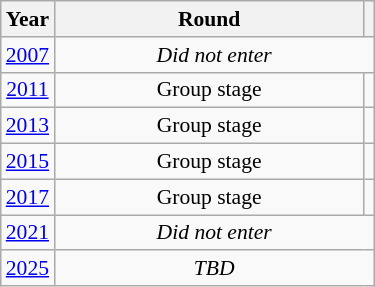<table class="wikitable" style="text-align: center; font-size:90%">
<tr>
<th>Year</th>
<th style="width:200px">Round</th>
<th></th>
</tr>
<tr>
<td><a href='#'>2007</a></td>
<td colspan="2"><em>Did not enter</em></td>
</tr>
<tr>
<td><a href='#'>2011</a></td>
<td>Group stage</td>
<td></td>
</tr>
<tr>
<td><a href='#'>2013</a></td>
<td>Group stage</td>
<td></td>
</tr>
<tr>
<td><a href='#'>2015</a></td>
<td>Group stage</td>
<td></td>
</tr>
<tr>
<td><a href='#'>2017</a></td>
<td>Group stage</td>
<td></td>
</tr>
<tr>
<td><a href='#'>2021</a></td>
<td colspan="2"><em>Did not enter</em></td>
</tr>
<tr>
<td><a href='#'>2025</a></td>
<td colspan="2"><em>TBD</em></td>
</tr>
</table>
